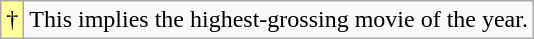<table class="wikitable">
<tr>
<td style="background-color:#FFFF99">†</td>
<td>This implies the highest-grossing movie of the year.</td>
</tr>
</table>
